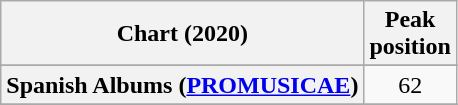<table class="wikitable sortable plainrowheaders" style="text-align:center">
<tr>
<th scope="col">Chart (2020)</th>
<th scope="col">Peak<br>position</th>
</tr>
<tr>
</tr>
<tr>
</tr>
<tr>
<th scope="row">Spanish Albums (<a href='#'>PROMUSICAE</a>)</th>
<td>62</td>
</tr>
<tr>
</tr>
<tr>
</tr>
<tr>
</tr>
<tr>
</tr>
<tr>
</tr>
</table>
